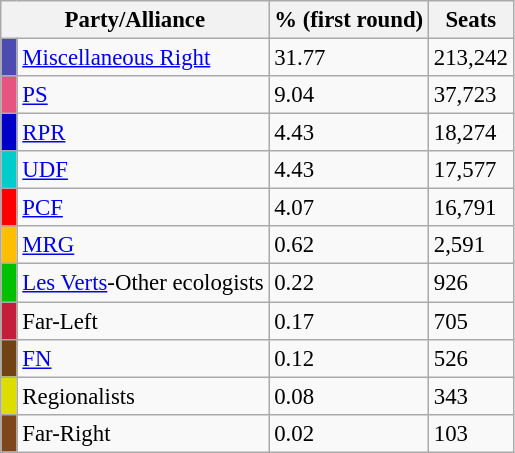<table class="wikitable" style="font-size: 95%">
<tr>
<th colspan=2>Party/Alliance</th>
<th>% (first round)</th>
<th>Seats</th>
</tr>
<tr>
<td bgcolor="#4C4CB0"></td>
<td><a href='#'>Miscellaneous Right</a></td>
<td>31.77</td>
<td>213,242</td>
</tr>
<tr>
<td bgcolor="#E75480"> </td>
<td><a href='#'>PS</a></td>
<td>9.04</td>
<td>37,723</td>
</tr>
<tr>
<td bgcolor="#0000C8"> </td>
<td><a href='#'>RPR</a></td>
<td>4.43</td>
<td>18,274</td>
</tr>
<tr>
<td bgcolor="#00CCCC"> </td>
<td><a href='#'>UDF</a></td>
<td>4.43</td>
<td>17,577</td>
</tr>
<tr>
<td bgcolor="red"> </td>
<td><a href='#'>PCF</a></td>
<td>4.07</td>
<td>16,791</td>
</tr>
<tr>
<td bgcolor="#FFBF00"> </td>
<td><a href='#'>MRG</a></td>
<td>0.62</td>
<td>2,591</td>
</tr>
<tr>
<td bgcolor="#00c000"> </td>
<td><a href='#'>Les Verts</a>-Other ecologists</td>
<td>0.22</td>
<td>926</td>
</tr>
<tr>
<td bgcolor="#C41E3A"> </td>
<td>Far-Left</td>
<td>0.17</td>
<td>705</td>
</tr>
<tr>
<td bgcolor="#704214"> </td>
<td><a href='#'>FN</a></td>
<td>0.12</td>
<td>526</td>
</tr>
<tr>
<td bgcolor="#dddd00"> </td>
<td>Regionalists</td>
<td>0.08</td>
<td>343</td>
</tr>
<tr>
<td bgcolor="#80461B"> </td>
<td>Far-Right</td>
<td>0.02</td>
<td>103</td>
</tr>
</table>
